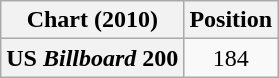<table class="wikitable plainrowheaders" style="text-align:center">
<tr>
<th scope="col">Chart (2010)</th>
<th scope="col">Position</th>
</tr>
<tr>
<th scope="row">US <em>Billboard</em> 200</th>
<td>184</td>
</tr>
</table>
